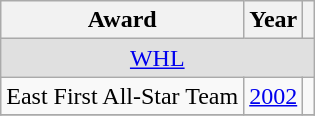<table class="wikitable">
<tr>
<th>Award</th>
<th>Year</th>
<th></th>
</tr>
<tr ALIGN="center" bgcolor="#e0e0e0">
<td colspan="3"><a href='#'>WHL</a></td>
</tr>
<tr>
<td>East First All-Star Team</td>
<td><a href='#'>2002</a></td>
<td></td>
</tr>
<tr>
</tr>
</table>
